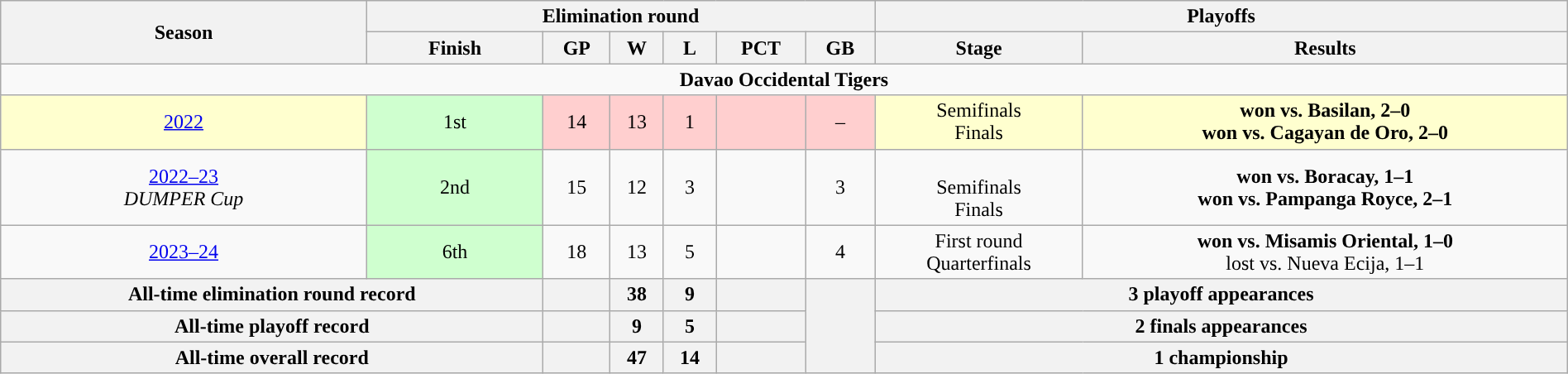<table class=wikitable style="width:100%; text-align:center">
<tr>
<th rowspan="2">Season</th>
<th colspan="6">Elimination round</th>
<th colspan="2">Playoffs</th>
</tr>
<tr>
<th>Finish</th>
<th>GP</th>
<th>W</th>
<th>L</th>
<th>PCT</th>
<th>GB</th>
<th>Stage</th>
<th>Results</th>
</tr>
<tr>
<td colspan=10><span><strong>Davao Occidental Tigers</strong></span></td>
</tr>
<tr>
<td bgcolor="#FFFFCF"><a href='#'>2022</a> <br> </td>
<td bgcolor="#CFFFCF">1st</td>
<td bgcolor="#FFCFCF">14</td>
<td bgcolor="#FFCFCF">13</td>
<td bgcolor="#FFCFCF">1</td>
<td bgcolor="#FFCFCF"></td>
<td bgcolor="#FFCFCF">–</td>
<td bgcolor="#FFFFCF">Semifinals <br> Finals</td>
<td bgcolor="#FFFFCF"><strong>won vs. Basilan, 2–0</strong> <br> <strong>won vs. Cagayan de Oro, 2–0</strong></td>
</tr>
<tr>
<td><a href='#'>2022–23</a> <br> <em>DUMPER Cup</em></td>
<td bgcolor="#CFFFCF">2nd</td>
<td>15</td>
<td>12</td>
<td>3</td>
<td></td>
<td>3</td>
<td> <br> Semifinals <br> Finals</td>
<td><strong>won vs. Boracay, 1–1</strong> <br> <strong>won vs. Pampanga Royce, 2–1</strong> <br> </td>
</tr>
<tr>
<td><a href='#'>2023–24</a> <br> </td>
<td bgcolor="#CFFFCF">6th</td>
<td>18</td>
<td>13</td>
<td>5</td>
<td></td>
<td>4</td>
<td>First round <br> Quarterfinals</td>
<td><strong>won vs. Misamis Oriental, 1–0</strong> <br> lost vs. Nueva Ecija, 1–1</td>
</tr>
<tr>
<th colspan=2>All-time elimination round record</th>
<th></th>
<th>38</th>
<th>9</th>
<th></th>
<th rowspan=3></th>
<th colspan=2>3 playoff appearances</th>
</tr>
<tr>
<th colspan=2>All-time playoff record</th>
<th></th>
<th>9</th>
<th>5</th>
<th></th>
<th colspan=2>2 finals appearances</th>
</tr>
<tr>
<th colspan=2>All-time overall record</th>
<th></th>
<th>47</th>
<th>14</th>
<th></th>
<th colspan=2>1 championship</th>
</tr>
</table>
